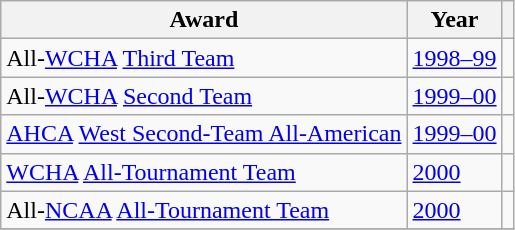<table class="wikitable">
<tr>
<th>Award</th>
<th>Year</th>
<th></th>
</tr>
<tr>
<td>All-<a href='#'>WCHA</a> <a href='#'>Third Team</a></td>
<td><a href='#'>1998–99</a></td>
<td></td>
</tr>
<tr>
<td>All-<a href='#'>WCHA</a> <a href='#'>Second Team</a></td>
<td><a href='#'>1999–00</a></td>
<td></td>
</tr>
<tr>
<td><a href='#'>AHCA</a> <a href='#'>West Second-Team All-American</a></td>
<td><a href='#'>1999–00</a></td>
<td></td>
</tr>
<tr>
<td><a href='#'>WCHA</a> <a href='#'>All-Tournament Team</a></td>
<td><a href='#'>2000</a></td>
<td></td>
</tr>
<tr>
<td>All-<a href='#'>NCAA</a> <a href='#'>All-Tournament Team</a></td>
<td><a href='#'>2000</a></td>
<td></td>
</tr>
<tr>
</tr>
</table>
